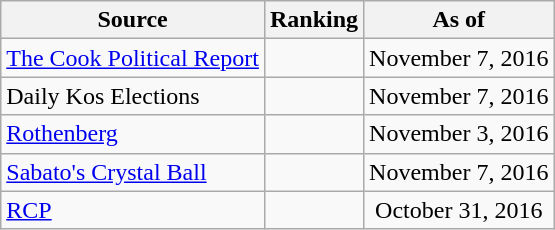<table class="wikitable" style="text-align:center">
<tr>
<th>Source</th>
<th>Ranking</th>
<th>As of</th>
</tr>
<tr>
<td align=left><a href='#'>The Cook Political Report</a></td>
<td></td>
<td>November 7, 2016</td>
</tr>
<tr>
<td align=left>Daily Kos Elections</td>
<td></td>
<td>November 7, 2016</td>
</tr>
<tr>
<td align=left><a href='#'>Rothenberg</a></td>
<td></td>
<td>November 3, 2016</td>
</tr>
<tr>
<td align=left><a href='#'>Sabato's Crystal Ball</a></td>
<td></td>
<td>November 7, 2016</td>
</tr>
<tr>
<td align="left"><a href='#'>RCP</a></td>
<td></td>
<td>October 31, 2016</td>
</tr>
</table>
